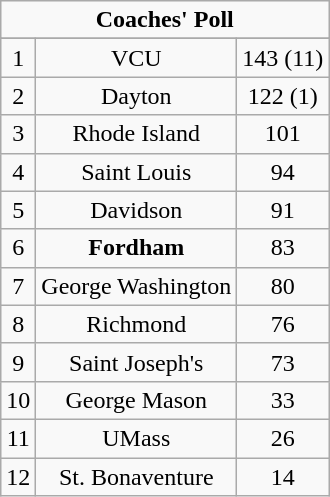<table class="wikitable" style="display: inline-table;">
<tr>
<td align="center" Colspan="3"><strong>Coaches' Poll</strong></td>
</tr>
<tr align="center">
</tr>
<tr align="center">
<td>1</td>
<td>VCU</td>
<td>143 (11)</td>
</tr>
<tr align="center">
<td>2</td>
<td>Dayton</td>
<td>122 (1)</td>
</tr>
<tr align="center">
<td>3</td>
<td>Rhode Island</td>
<td>101</td>
</tr>
<tr align="center">
<td>4</td>
<td>Saint Louis</td>
<td>94</td>
</tr>
<tr align="center">
<td>5</td>
<td>Davidson</td>
<td>91</td>
</tr>
<tr align="center">
<td>6</td>
<td><strong>Fordham</strong></td>
<td>83</td>
</tr>
<tr align="center">
<td>7</td>
<td>George Washington</td>
<td>80</td>
</tr>
<tr align="center">
<td>8</td>
<td>Richmond</td>
<td>76</td>
</tr>
<tr align="center">
<td>9</td>
<td>Saint Joseph's</td>
<td>73</td>
</tr>
<tr align="center">
<td>10</td>
<td>George Mason</td>
<td>33</td>
</tr>
<tr align="center">
<td>11</td>
<td>UMass</td>
<td>26</td>
</tr>
<tr align="center">
<td>12</td>
<td>St. Bonaventure</td>
<td>14</td>
</tr>
</table>
